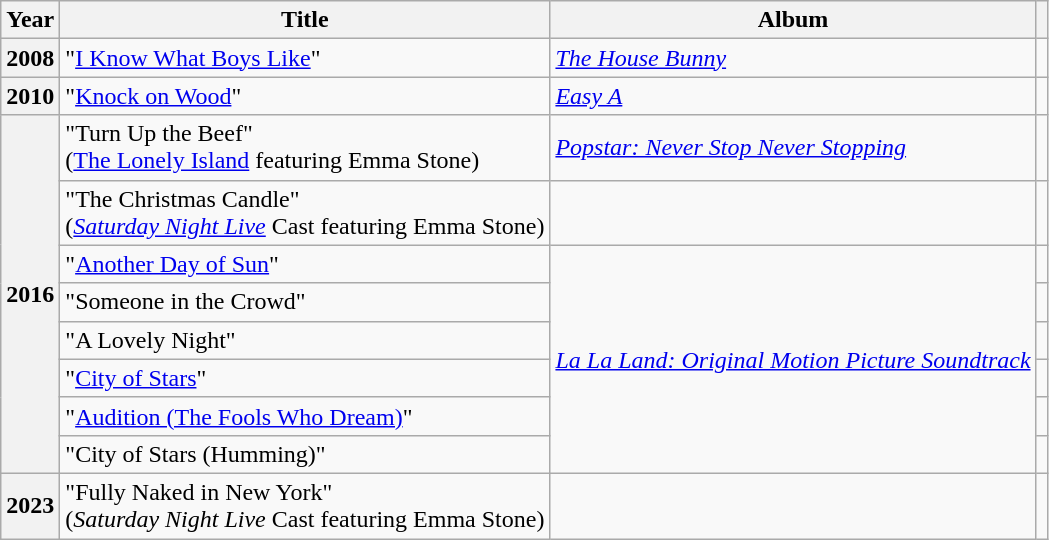<table class="wikitable plainrowheaders sortable" style="margin-right: 0;">
<tr>
<th scope="col">Year</th>
<th scope="col">Title</th>
<th scope="col">Album</th>
<th scope="col" class="unsortable"></th>
</tr>
<tr>
<th scope="row">2008</th>
<td>"<a href='#'>I Know What Boys Like</a>"</td>
<td><em><a href='#'>The House Bunny</a></em></td>
<td style="text-align:center;"></td>
</tr>
<tr>
<th scope="row">2010</th>
<td>"<a href='#'>Knock on Wood</a>"</td>
<td><em><a href='#'>Easy A</a></em></td>
<td style="text-align:center;"></td>
</tr>
<tr>
<th scope="row" rowspan="8">2016</th>
<td>"Turn Up the Beef"<br>(<a href='#'>The Lonely Island</a> featuring Emma Stone)</td>
<td><em><a href='#'>Popstar: Never Stop Never Stopping</a></em></td>
<td style="text-align:center;"></td>
</tr>
<tr>
<td>"The Christmas Candle"<br>(<em><a href='#'>Saturday Night Live</a></em> Cast featuring Emma Stone)</td>
<td></td>
<td style="text-align:center;"></td>
</tr>
<tr>
<td>"<a href='#'>Another Day of Sun</a>"</td>
<td rowspan="6"><em><a href='#'>La La Land: Original Motion Picture Soundtrack</a></em></td>
<td style="text-align:center;"></td>
</tr>
<tr>
<td>"Someone in the Crowd"</td>
<td style="text-align:center;"></td>
</tr>
<tr>
<td>"A Lovely Night"</td>
<td style="text-align:center;"></td>
</tr>
<tr>
<td>"<a href='#'>City of Stars</a>"</td>
<td style="text-align:center;"></td>
</tr>
<tr>
<td>"<a href='#'>Audition (The Fools Who Dream)</a>"</td>
<td style="text-align:center;"></td>
</tr>
<tr>
<td>"City of Stars (Humming)"</td>
<td style="text-align:center;"></td>
</tr>
<tr>
<th scope="row">2023</th>
<td>"Fully Naked in New York"<br>(<em>Saturday Night Live</em> Cast featuring Emma Stone)</td>
<td></td>
<td style="text-align:center;"></td>
</tr>
</table>
